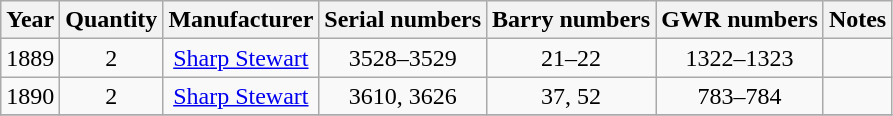<table class="wikitable" style=text-align:center>
<tr>
<th>Year</th>
<th>Quantity</th>
<th>Manufacturer</th>
<th>Serial numbers</th>
<th>Barry numbers</th>
<th>GWR numbers</th>
<th>Notes</th>
</tr>
<tr>
<td>1889</td>
<td>2</td>
<td><a href='#'>Sharp Stewart</a></td>
<td>3528–3529</td>
<td>21–22</td>
<td>1322–1323</td>
<td></td>
</tr>
<tr>
<td>1890</td>
<td>2</td>
<td><a href='#'>Sharp Stewart</a></td>
<td>3610, 3626</td>
<td>37, 52</td>
<td>783–784</td>
<td></td>
</tr>
<tr>
</tr>
</table>
